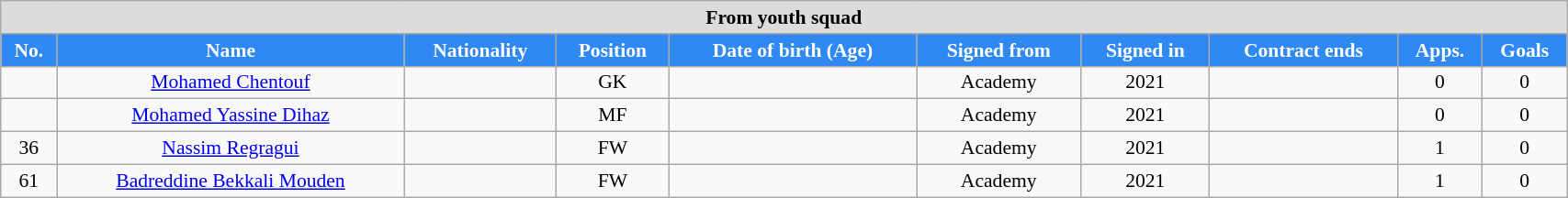<table class="wikitable sortable" style="text-align:center; font-size:90%; width:90%">
<tr>
<th colspan="11"  style="background:#dcdcdc; text-align:center;">From youth squad</th>
</tr>
<tr>
<th style="background:#3088f2; color:#ffffff; text-align:center;">No.</th>
<th style="background:#3088f2; color:#ffffff; text-align:center;">Name</th>
<th style="background:#3088f2; color:#ffffff; text-align:center;">Nationality</th>
<th style="background:#3088f2; color:#ffffff; text-align:center;">Position</th>
<th style="background:#3088f2; color:#ffffff; text-align:center;">Date of birth (Age)</th>
<th style="background:#3088f2; color:#ffffff; text-align:center;">Signed from</th>
<th style="background:#3088f2; color:#ffffff; text-align:center;">Signed in</th>
<th style="background:#3088f2; color:#ffffff; text-align:center;">Contract ends</th>
<th style="background:#3088f2; color:#ffffff; text-align:center;">Apps.</th>
<th style="background:#3088f2; color:#ffffff; text-align:center;">Goals</th>
</tr>
<tr>
<td></td>
<td><a href='#'>Mohamed Chentouf</a></td>
<td></td>
<td>GK</td>
<td></td>
<td>Academy </td>
<td>2021</td>
<td></td>
<td>0</td>
<td>0</td>
</tr>
<tr>
<td></td>
<td><a href='#'>Mohamed Yassine Dihaz</a></td>
<td></td>
<td>MF</td>
<td></td>
<td>Academy </td>
<td>2021</td>
<td></td>
<td>0</td>
<td>0</td>
</tr>
<tr>
<td>36</td>
<td><a href='#'>Nassim Regragui</a></td>
<td></td>
<td>FW</td>
<td></td>
<td>Academy </td>
<td>2021</td>
<td></td>
<td>1</td>
<td>0</td>
</tr>
<tr>
<td>61</td>
<td><a href='#'>Badreddine Bekkali Mouden</a></td>
<td></td>
<td>FW</td>
<td></td>
<td>Academy </td>
<td>2021</td>
<td></td>
<td>1</td>
<td>0</td>
</tr>
</table>
